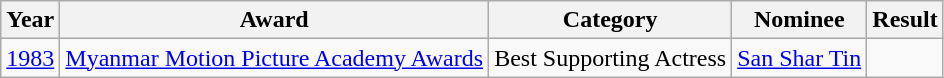<table class="wikitable">
<tr>
<th>Year</th>
<th>Award</th>
<th>Category</th>
<th>Nominee</th>
<th>Result</th>
</tr>
<tr>
<td><a href='#'>1983</a></td>
<td><a href='#'>Myanmar Motion Picture Academy Awards</a></td>
<td>Best Supporting Actress</td>
<td><a href='#'>San Shar Tin</a></td>
<td></td>
</tr>
</table>
